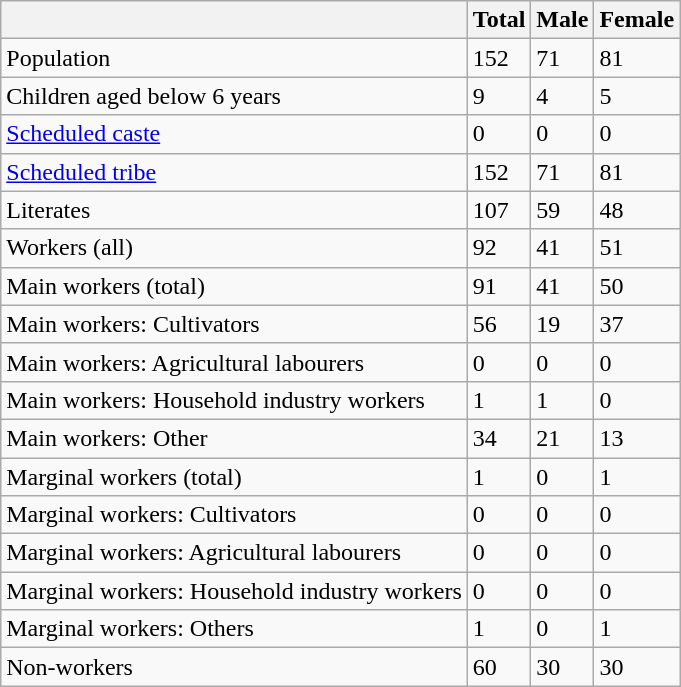<table class="wikitable sortable">
<tr>
<th></th>
<th>Total</th>
<th>Male</th>
<th>Female</th>
</tr>
<tr>
<td>Population</td>
<td>152</td>
<td>71</td>
<td>81</td>
</tr>
<tr>
<td>Children aged below 6 years</td>
<td>9</td>
<td>4</td>
<td>5</td>
</tr>
<tr>
<td><a href='#'>Scheduled caste</a></td>
<td>0</td>
<td>0</td>
<td>0</td>
</tr>
<tr>
<td><a href='#'>Scheduled tribe</a></td>
<td>152</td>
<td>71</td>
<td>81</td>
</tr>
<tr>
<td>Literates</td>
<td>107</td>
<td>59</td>
<td>48</td>
</tr>
<tr>
<td>Workers (all)</td>
<td>92</td>
<td>41</td>
<td>51</td>
</tr>
<tr>
<td>Main workers (total)</td>
<td>91</td>
<td>41</td>
<td>50</td>
</tr>
<tr>
<td>Main workers: Cultivators</td>
<td>56</td>
<td>19</td>
<td>37</td>
</tr>
<tr>
<td>Main workers: Agricultural labourers</td>
<td>0</td>
<td>0</td>
<td>0</td>
</tr>
<tr>
<td>Main workers: Household industry workers</td>
<td>1</td>
<td>1</td>
<td>0</td>
</tr>
<tr>
<td>Main workers: Other</td>
<td>34</td>
<td>21</td>
<td>13</td>
</tr>
<tr>
<td>Marginal workers (total)</td>
<td>1</td>
<td>0</td>
<td>1</td>
</tr>
<tr>
<td>Marginal workers: Cultivators</td>
<td>0</td>
<td>0</td>
<td>0</td>
</tr>
<tr>
<td>Marginal workers: Agricultural labourers</td>
<td>0</td>
<td>0</td>
<td>0</td>
</tr>
<tr>
<td>Marginal workers: Household industry workers</td>
<td>0</td>
<td>0</td>
<td>0</td>
</tr>
<tr>
<td>Marginal workers: Others</td>
<td>1</td>
<td>0</td>
<td>1</td>
</tr>
<tr>
<td>Non-workers</td>
<td>60</td>
<td>30</td>
<td>30</td>
</tr>
</table>
